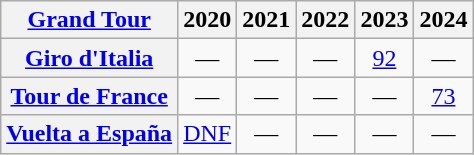<table class="wikitable plainrowheaders">
<tr>
<th scope="col"><a href='#'>Grand Tour</a></th>
<th scope="col">2020</th>
<th scope="col">2021</th>
<th scope="col">2022</th>
<th scope="col">2023</th>
<th scope="col">2024</th>
</tr>
<tr style="text-align:center;">
<th scope="row"> <a href='#'>Giro d'Italia</a></th>
<td>—</td>
<td>—</td>
<td>—</td>
<td><a href='#'>92</a></td>
<td>—</td>
</tr>
<tr style="text-align:center;">
<th scope="row"> <a href='#'>Tour de France</a></th>
<td>—</td>
<td>—</td>
<td>—</td>
<td>—</td>
<td><a href='#'>73</a></td>
</tr>
<tr style="text-align:center;">
<th scope="row"> <a href='#'>Vuelta a España</a></th>
<td><a href='#'>DNF</a></td>
<td>—</td>
<td>—</td>
<td>—</td>
<td>—</td>
</tr>
</table>
